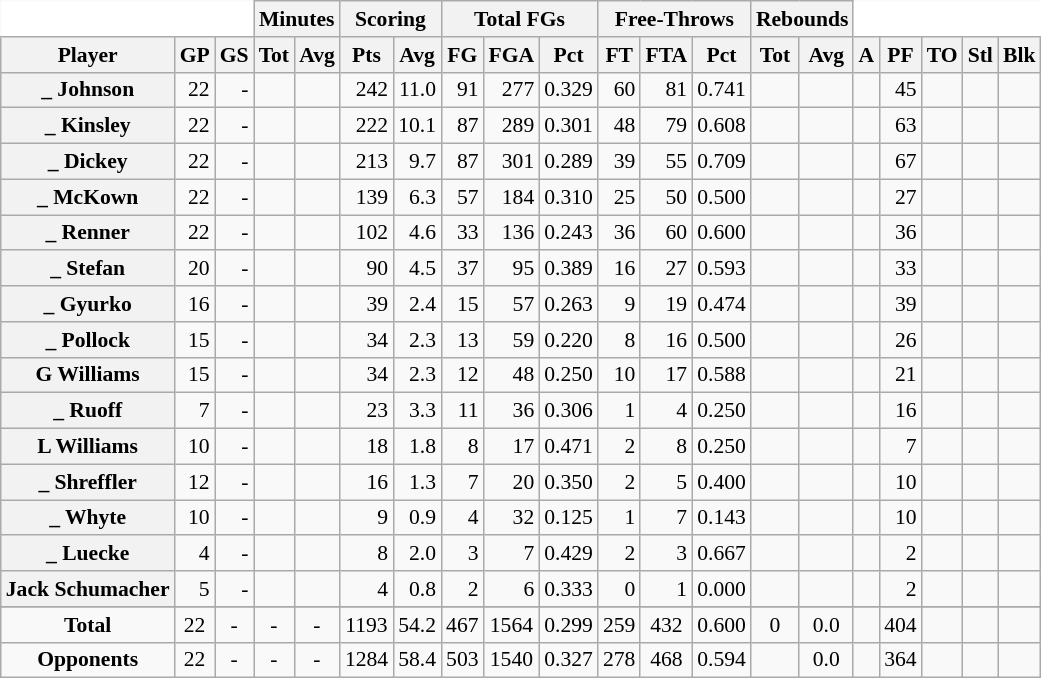<table class="wikitable sortable" border="1" style="font-size:90%;">
<tr>
<th colspan="3" style="border-top-style:hidden; border-left-style:hidden; background: white;"></th>
<th colspan="2" style=>Minutes</th>
<th colspan="2" style=>Scoring</th>
<th colspan="3" style=>Total FGs</th>
<th colspan="3" style=>Free-Throws</th>
<th colspan="2" style=>Rebounds</th>
<th colspan="5" style="border-top-style:hidden; border-right-style:hidden; background: white;"></th>
</tr>
<tr>
<th scope="col" style=>Player</th>
<th scope="col" style=>GP</th>
<th scope="col" style=>GS</th>
<th scope="col" style=>Tot</th>
<th scope="col" style=>Avg</th>
<th scope="col" style=>Pts</th>
<th scope="col" style=>Avg</th>
<th scope="col" style=>FG</th>
<th scope="col" style=>FGA</th>
<th scope="col" style=>Pct</th>
<th scope="col" style=>FT</th>
<th scope="col" style=>FTA</th>
<th scope="col" style=>Pct</th>
<th scope="col" style=>Tot</th>
<th scope="col" style=>Avg</th>
<th scope="col" style=>A</th>
<th scope="col" style=>PF</th>
<th scope="col" style=>TO</th>
<th scope="col" style=>Stl</th>
<th scope="col" style=>Blk</th>
</tr>
<tr>
<th>_ Johnson</th>
<td align="right">22</td>
<td align="right">-</td>
<td align="right"></td>
<td align="right"></td>
<td align="right">242</td>
<td align="right">11.0</td>
<td align="right">91</td>
<td align="right">277</td>
<td align="right">0.329</td>
<td align="right">60</td>
<td align="right">81</td>
<td align="right">0.741</td>
<td align="right"></td>
<td align="right"></td>
<td align="right"></td>
<td align="right">45</td>
<td align="right"></td>
<td align="right"></td>
<td align="right"></td>
</tr>
<tr>
<th>_ Kinsley</th>
<td align="right">22</td>
<td align="right">-</td>
<td align="right"></td>
<td align="right"></td>
<td align="right">222</td>
<td align="right">10.1</td>
<td align="right">87</td>
<td align="right">289</td>
<td align="right">0.301</td>
<td align="right">48</td>
<td align="right">79</td>
<td align="right">0.608</td>
<td align="right"></td>
<td align="right"></td>
<td align="right"></td>
<td align="right">63</td>
<td align="right"></td>
<td align="right"></td>
<td align="right"></td>
</tr>
<tr>
<th>_ Dickey</th>
<td align="right">22</td>
<td align="right">-</td>
<td align="right"></td>
<td align="right"></td>
<td align="right">213</td>
<td align="right">9.7</td>
<td align="right">87</td>
<td align="right">301</td>
<td align="right">0.289</td>
<td align="right">39</td>
<td align="right">55</td>
<td align="right">0.709</td>
<td align="right"></td>
<td align="right"></td>
<td align="right"></td>
<td align="right">67</td>
<td align="right"></td>
<td align="right"></td>
<td align="right"></td>
</tr>
<tr>
<th>_ McKown</th>
<td align="right">22</td>
<td align="right">-</td>
<td align="right"></td>
<td align="right"></td>
<td align="right">139</td>
<td align="right">6.3</td>
<td align="right">57</td>
<td align="right">184</td>
<td align="right">0.310</td>
<td align="right">25</td>
<td align="right">50</td>
<td align="right">0.500</td>
<td align="right"></td>
<td align="right"></td>
<td align="right"></td>
<td align="right">27</td>
<td align="right"></td>
<td align="right"></td>
<td align="right"></td>
</tr>
<tr>
<th>_ Renner</th>
<td align="right">22</td>
<td align="right">-</td>
<td align="right"></td>
<td align="right"></td>
<td align="right">102</td>
<td align="right">4.6</td>
<td align="right">33</td>
<td align="right">136</td>
<td align="right">0.243</td>
<td align="right">36</td>
<td align="right">60</td>
<td align="right">0.600</td>
<td align="right"></td>
<td align="right"></td>
<td align="right"></td>
<td align="right">36</td>
<td align="right"></td>
<td align="right"></td>
<td align="right"></td>
</tr>
<tr>
<th>_ Stefan</th>
<td align="right">20</td>
<td align="right">-</td>
<td align="right"></td>
<td align="right"></td>
<td align="right">90</td>
<td align="right">4.5</td>
<td align="right">37</td>
<td align="right">95</td>
<td align="right">0.389</td>
<td align="right">16</td>
<td align="right">27</td>
<td align="right">0.593</td>
<td align="right"></td>
<td align="right"></td>
<td align="right"></td>
<td align="right">33</td>
<td align="right"></td>
<td align="right"></td>
<td align="right"></td>
</tr>
<tr>
<th>_ Gyurko</th>
<td align="right">16</td>
<td align="right">-</td>
<td align="right"></td>
<td align="right"></td>
<td align="right">39</td>
<td align="right">2.4</td>
<td align="right">15</td>
<td align="right">57</td>
<td align="right">0.263</td>
<td align="right">9</td>
<td align="right">19</td>
<td align="right">0.474</td>
<td align="right"></td>
<td align="right"></td>
<td align="right"></td>
<td align="right">39</td>
<td align="right"></td>
<td align="right"></td>
<td align="right"></td>
</tr>
<tr>
<th>_ Pollock</th>
<td align="right">15</td>
<td align="right">-</td>
<td align="right"></td>
<td align="right"></td>
<td align="right">34</td>
<td align="right">2.3</td>
<td align="right">13</td>
<td align="right">59</td>
<td align="right">0.220</td>
<td align="right">8</td>
<td align="right">16</td>
<td align="right">0.500</td>
<td align="right"></td>
<td align="right"></td>
<td align="right"></td>
<td align="right">26</td>
<td align="right"></td>
<td align="right"></td>
<td align="right"></td>
</tr>
<tr>
<th>G Williams</th>
<td align="right">15</td>
<td align="right">-</td>
<td align="right"></td>
<td align="right"></td>
<td align="right">34</td>
<td align="right">2.3</td>
<td align="right">12</td>
<td align="right">48</td>
<td align="right">0.250</td>
<td align="right">10</td>
<td align="right">17</td>
<td align="right">0.588</td>
<td align="right"></td>
<td align="right"></td>
<td align="right"></td>
<td align="right">21</td>
<td align="right"></td>
<td align="right"></td>
<td align="right"></td>
</tr>
<tr>
<th>_ Ruoff</th>
<td align="right">7</td>
<td align="right">-</td>
<td align="right"></td>
<td align="right"></td>
<td align="right">23</td>
<td align="right">3.3</td>
<td align="right">11</td>
<td align="right">36</td>
<td align="right">0.306</td>
<td align="right">1</td>
<td align="right">4</td>
<td align="right">0.250</td>
<td align="right"></td>
<td align="right"></td>
<td align="right"></td>
<td align="right">16</td>
<td align="right"></td>
<td align="right"></td>
<td align="right"></td>
</tr>
<tr>
<th>L Williams</th>
<td align="right">10</td>
<td align="right">-</td>
<td align="right"></td>
<td align="right"></td>
<td align="right">18</td>
<td align="right">1.8</td>
<td align="right">8</td>
<td align="right">17</td>
<td align="right">0.471</td>
<td align="right">2</td>
<td align="right">8</td>
<td align="right">0.250</td>
<td align="right"></td>
<td align="right"></td>
<td align="right"></td>
<td align="right">7</td>
<td align="right"></td>
<td align="right"></td>
<td align="right"></td>
</tr>
<tr>
<th>_ Shreffler</th>
<td align="right">12</td>
<td align="right">-</td>
<td align="right"></td>
<td align="right"></td>
<td align="right">16</td>
<td align="right">1.3</td>
<td align="right">7</td>
<td align="right">20</td>
<td align="right">0.350</td>
<td align="right">2</td>
<td align="right">5</td>
<td align="right">0.400</td>
<td align="right"></td>
<td align="right"></td>
<td align="right"></td>
<td align="right">10</td>
<td align="right"></td>
<td align="right"></td>
<td align="right"></td>
</tr>
<tr>
<th>_ Whyte</th>
<td align="right">10</td>
<td align="right">-</td>
<td align="right"></td>
<td align="right"></td>
<td align="right">9</td>
<td align="right">0.9</td>
<td align="right">4</td>
<td align="right">32</td>
<td align="right">0.125</td>
<td align="right">1</td>
<td align="right">7</td>
<td align="right">0.143</td>
<td align="right"></td>
<td align="right"></td>
<td align="right"></td>
<td align="right">10</td>
<td align="right"></td>
<td align="right"></td>
<td align="right"></td>
</tr>
<tr>
<th>_ Luecke</th>
<td align="right">4</td>
<td align="right">-</td>
<td align="right"></td>
<td align="right"></td>
<td align="right">8</td>
<td align="right">2.0</td>
<td align="right">3</td>
<td align="right">7</td>
<td align="right">0.429</td>
<td align="right">2</td>
<td align="right">3</td>
<td align="right">0.667</td>
<td align="right"></td>
<td align="right"></td>
<td align="right"></td>
<td align="right">2</td>
<td align="right"></td>
<td align="right"></td>
<td align="right"></td>
</tr>
<tr>
<th>Jack Schumacher</th>
<td align="right">5</td>
<td align="right">-</td>
<td align="right"></td>
<td align="right"></td>
<td align="right">4</td>
<td align="right">0.8</td>
<td align="right">2</td>
<td align="right">6</td>
<td align="right">0.333</td>
<td align="right">0</td>
<td align="right">1</td>
<td align="right">0.000</td>
<td align="right"></td>
<td align="right"></td>
<td align="right"></td>
<td align="right">2</td>
<td align="right"></td>
<td align="right"></td>
<td align="right"></td>
</tr>
<tr>
</tr>
<tr class="sortbottom">
<td align="center" style=><strong>Total</strong></td>
<td align="center" style=>22</td>
<td align="center" style=>-</td>
<td align="center" style=>-</td>
<td align="center" style=>-</td>
<td align="center" style=>1193</td>
<td align="center" style=>54.2</td>
<td align="center" style=>467</td>
<td align="center" style=>1564</td>
<td align="center" style=>0.299</td>
<td align="center" style=>259</td>
<td align="center" style=>432</td>
<td align="center" style=>0.600</td>
<td align="center" style=>0</td>
<td align="center" style=>0.0</td>
<td align="center" style=></td>
<td align="center" style=>404</td>
<td align="center" style=></td>
<td align="center" style=></td>
<td align="center" style=></td>
</tr>
<tr class="sortbottom">
<td align="center"><strong>Opponents</strong></td>
<td align="center">22</td>
<td align="center">-</td>
<td align="center">-</td>
<td align="center">-</td>
<td align="center">1284</td>
<td align="center">58.4</td>
<td align="center">503</td>
<td align="center">1540</td>
<td align="center">0.327</td>
<td align="center">278</td>
<td align="center">468</td>
<td align="center">0.594</td>
<td align="center"></td>
<td align="center">0.0</td>
<td align="center"></td>
<td align="center">364</td>
<td align="center"></td>
<td align="center"></td>
<td align="center"></td>
</tr>
</table>
